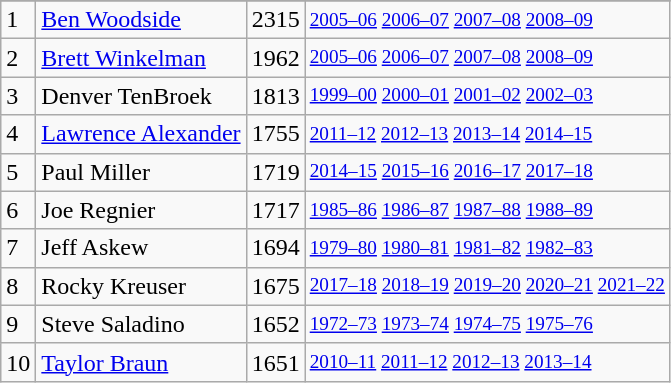<table class="wikitable">
<tr>
</tr>
<tr>
<td>1</td>
<td><a href='#'>Ben Woodside</a></td>
<td>2315</td>
<td style="font-size:80%;"><a href='#'>2005–06</a> <a href='#'>2006–07</a> <a href='#'>2007–08</a> <a href='#'>2008–09</a></td>
</tr>
<tr>
<td>2</td>
<td><a href='#'>Brett Winkelman</a></td>
<td>1962</td>
<td style="font-size:80%;"><a href='#'>2005–06</a> <a href='#'>2006–07</a> <a href='#'>2007–08</a> <a href='#'>2008–09</a></td>
</tr>
<tr>
<td>3</td>
<td>Denver TenBroek</td>
<td>1813</td>
<td style="font-size:80%;"><a href='#'>1999–00</a> <a href='#'>2000–01</a> <a href='#'>2001–02</a> <a href='#'>2002–03</a></td>
</tr>
<tr>
<td>4</td>
<td><a href='#'>Lawrence Alexander</a></td>
<td>1755</td>
<td style="font-size:80%;"><a href='#'>2011–12</a> <a href='#'>2012–13</a> <a href='#'>2013–14</a> <a href='#'>2014–15</a></td>
</tr>
<tr>
<td>5</td>
<td>Paul Miller</td>
<td>1719</td>
<td style="font-size:80%;"><a href='#'>2014–15</a> <a href='#'>2015–16</a> <a href='#'>2016–17</a> <a href='#'>2017–18</a></td>
</tr>
<tr>
<td>6</td>
<td>Joe Regnier</td>
<td>1717</td>
<td style="font-size:80%;"><a href='#'>1985–86</a> <a href='#'>1986–87</a> <a href='#'>1987–88</a> <a href='#'>1988–89</a></td>
</tr>
<tr>
<td>7</td>
<td>Jeff Askew</td>
<td>1694</td>
<td style="font-size:80%;"><a href='#'>1979–80</a> <a href='#'>1980–81</a> <a href='#'>1981–82</a> <a href='#'>1982–83</a></td>
</tr>
<tr>
<td>8</td>
<td>Rocky Kreuser</td>
<td>1675</td>
<td style="font-size:80%;"><a href='#'>2017–18</a> <a href='#'>2018–19</a> <a href='#'>2019–20</a> <a href='#'>2020–21</a> <a href='#'>2021–22</a></td>
</tr>
<tr>
<td>9</td>
<td>Steve Saladino</td>
<td>1652</td>
<td style="font-size:80%;"><a href='#'>1972–73</a> <a href='#'>1973–74</a> <a href='#'>1974–75</a> <a href='#'>1975–76</a></td>
</tr>
<tr>
<td>10</td>
<td><a href='#'>Taylor Braun</a></td>
<td>1651</td>
<td style="font-size:80%;"><a href='#'>2010–11</a> <a href='#'>2011–12</a> <a href='#'>2012–13</a> <a href='#'>2013–14</a></td>
</tr>
</table>
